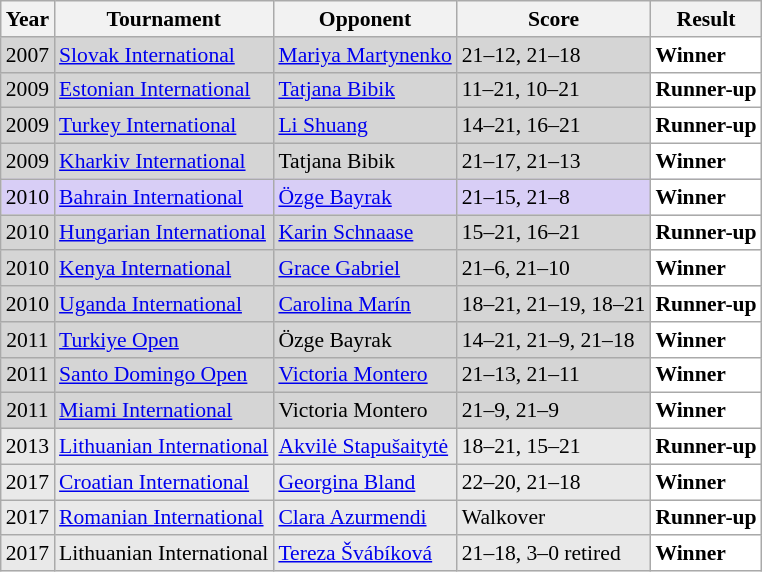<table class="sortable wikitable" style="font-size: 90%;">
<tr>
<th>Year</th>
<th>Tournament</th>
<th>Opponent</th>
<th>Score</th>
<th>Result</th>
</tr>
<tr style="background:#D5D5D5">
<td align="center">2007</td>
<td align="left"><a href='#'>Slovak International</a></td>
<td align="left"> <a href='#'>Mariya Martynenko</a></td>
<td align="left">21–12, 21–18</td>
<td style="text-align:left; background:white"> <strong>Winner</strong></td>
</tr>
<tr style="background:#D5D5D5">
<td align="center">2009</td>
<td align="left"><a href='#'>Estonian International</a></td>
<td align="left"> <a href='#'>Tatjana Bibik</a></td>
<td align="left">11–21, 10–21</td>
<td style="text-align:left; background:white"> <strong>Runner-up</strong></td>
</tr>
<tr style="background:#D5D5D5">
<td align="center">2009</td>
<td align="left"><a href='#'>Turkey International</a></td>
<td align="left"> <a href='#'>Li Shuang</a></td>
<td align="left">14–21, 16–21</td>
<td style="text-align:left; background:white"> <strong>Runner-up</strong></td>
</tr>
<tr style="background:#D5D5D5">
<td align="center">2009</td>
<td align="left"><a href='#'>Kharkiv International</a></td>
<td align="left"> Tatjana Bibik</td>
<td align="left">21–17, 21–13</td>
<td style="text-align:left; background:white"> <strong>Winner</strong></td>
</tr>
<tr style="background:#D8CEF6">
<td align="center">2010</td>
<td align="left"><a href='#'>Bahrain International</a></td>
<td align="left"> <a href='#'>Özge Bayrak</a></td>
<td align="left">21–15, 21–8</td>
<td style="text-align:left; background:white"> <strong>Winner</strong></td>
</tr>
<tr style="background:#D5D5D5">
<td align="center">2010</td>
<td align="left"><a href='#'>Hungarian International</a></td>
<td align="left"> <a href='#'>Karin Schnaase</a></td>
<td align="left">15–21, 16–21</td>
<td style="text-align:left; background:white"> <strong>Runner-up</strong></td>
</tr>
<tr style="background:#D5D5D5">
<td align="center">2010</td>
<td align="left"><a href='#'>Kenya International</a></td>
<td align="left"> <a href='#'>Grace Gabriel</a></td>
<td align="left">21–6, 21–10</td>
<td style="text-align:left; background:white"> <strong>Winner</strong></td>
</tr>
<tr style="background:#D5D5D5">
<td align="center">2010</td>
<td align="left"><a href='#'>Uganda International</a></td>
<td align="left"> <a href='#'>Carolina Marín</a></td>
<td align="left">18–21, 21–19, 18–21</td>
<td style="text-align:left; background:white"> <strong>Runner-up</strong></td>
</tr>
<tr style="background:#D5D5D5">
<td align="center">2011</td>
<td align="left"><a href='#'>Turkiye Open</a></td>
<td align="left"> Özge Bayrak</td>
<td align="left">14–21, 21–9, 21–18</td>
<td style="text-align:left; background:white"> <strong>Winner</strong></td>
</tr>
<tr style="background:#D5D5D5">
<td align="center">2011</td>
<td align="left"><a href='#'>Santo Domingo Open</a></td>
<td align="left"> <a href='#'>Victoria Montero</a></td>
<td align="left">21–13, 21–11</td>
<td style="text-align:left; background:white"> <strong>Winner</strong></td>
</tr>
<tr style="background:#D5D5D5">
<td align="center">2011</td>
<td align="left"><a href='#'>Miami International</a></td>
<td align="left"> Victoria Montero</td>
<td align="left">21–9, 21–9</td>
<td style="text-align:left; background:white"> <strong>Winner</strong></td>
</tr>
<tr style="background:#E9E9E9">
<td align="center">2013</td>
<td align="left"><a href='#'>Lithuanian International</a></td>
<td align="left"> <a href='#'>Akvilė Stapušaitytė</a></td>
<td align="left">18–21, 15–21</td>
<td style="text-align:left; background:white"> <strong>Runner-up</strong></td>
</tr>
<tr style="background:#E9E9E9">
<td align="center">2017</td>
<td align="left"><a href='#'>Croatian International</a></td>
<td align="left"> <a href='#'>Georgina Bland</a></td>
<td align="left">22–20, 21–18</td>
<td style="text-align:left; background:white"> <strong>Winner</strong></td>
</tr>
<tr style="background:#E9E9E9">
<td align="center">2017</td>
<td align="left"><a href='#'>Romanian International</a></td>
<td align="left"> <a href='#'>Clara Azurmendi</a></td>
<td align="left">Walkover</td>
<td style="text-align:left; background:white"> <strong>Runner-up</strong></td>
</tr>
<tr style="background:#E9E9E9">
<td align="center">2017</td>
<td align="left">Lithuanian International</td>
<td align="left"> <a href='#'>Tereza Švábíková</a></td>
<td align="left">21–18, 3–0 retired</td>
<td style="text-align:left; background:white"> <strong>Winner</strong></td>
</tr>
</table>
